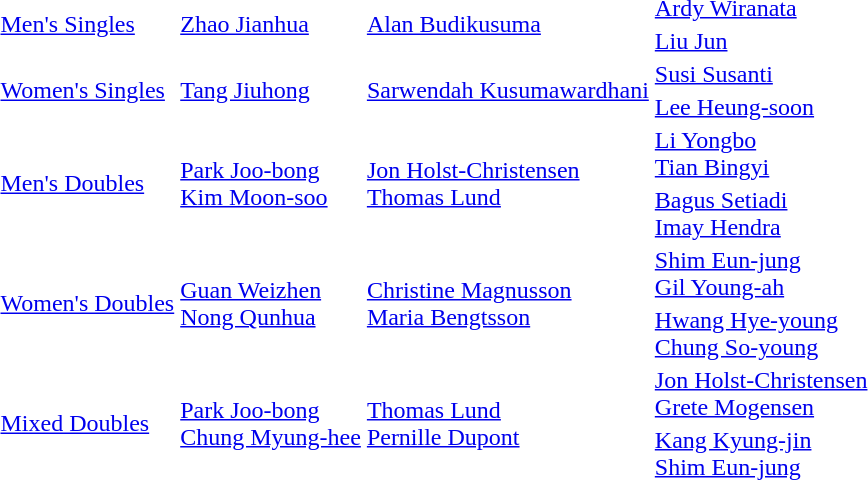<table>
<tr>
<td rowspan=2><a href='#'>Men's Singles</a></td>
<td rowspan=2> <a href='#'>Zhao Jianhua</a></td>
<td rowspan=2> <a href='#'>Alan Budikusuma</a></td>
<td> <a href='#'>Ardy Wiranata</a></td>
</tr>
<tr>
<td> <a href='#'>Liu Jun</a></td>
</tr>
<tr>
<td rowspan=2><a href='#'>Women's Singles</a></td>
<td rowspan=2> <a href='#'>Tang Jiuhong</a></td>
<td rowspan=2> <a href='#'>Sarwendah Kusumawardhani</a></td>
<td> <a href='#'>Susi Susanti</a></td>
</tr>
<tr>
<td> <a href='#'>Lee Heung-soon</a></td>
</tr>
<tr>
<td rowspan=2><a href='#'>Men's Doubles</a></td>
<td rowspan=2> <a href='#'>Park Joo-bong</a><br> <a href='#'>Kim Moon-soo</a></td>
<td rowspan=2> <a href='#'>Jon Holst-Christensen</a><br> <a href='#'>Thomas Lund</a></td>
<td> <a href='#'>Li Yongbo</a><br> <a href='#'>Tian Bingyi</a></td>
</tr>
<tr>
<td> <a href='#'>Bagus Setiadi</a><br> <a href='#'>Imay Hendra</a></td>
</tr>
<tr>
<td rowspan=2><a href='#'>Women's Doubles</a></td>
<td rowspan=2> <a href='#'>Guan Weizhen</a><br> <a href='#'>Nong Qunhua</a></td>
<td rowspan=2> <a href='#'>Christine Magnusson</a><br> <a href='#'>Maria Bengtsson</a></td>
<td> <a href='#'>Shim Eun-jung</a><br> <a href='#'>Gil Young-ah</a></td>
</tr>
<tr>
<td> <a href='#'>Hwang Hye-young</a><br> <a href='#'>Chung So-young</a></td>
</tr>
<tr>
<td rowspan=2><a href='#'>Mixed Doubles</a></td>
<td rowspan=2> <a href='#'>Park Joo-bong</a> <br> <a href='#'>Chung Myung-hee</a></td>
<td rowspan=2> <a href='#'>Thomas Lund</a><br>  <a href='#'>Pernille Dupont</a></td>
<td> <a href='#'>Jon Holst-Christensen</a><br> <a href='#'>Grete Mogensen</a></td>
</tr>
<tr>
<td> <a href='#'>Kang Kyung-jin</a><br> <a href='#'>Shim Eun-jung</a></td>
</tr>
</table>
